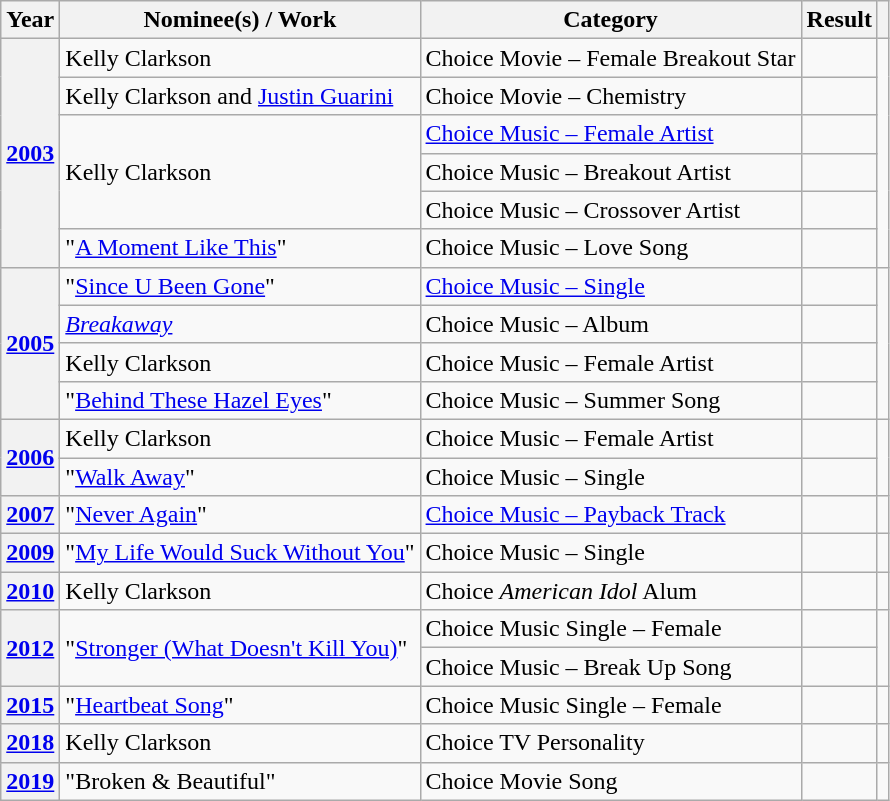<table class="wikitable plainrowheaders">
<tr>
<th>Year</th>
<th>Nominee(s) / Work</th>
<th>Category</th>
<th>Result</th>
<th></th>
</tr>
<tr>
<th scope="row" rowspan="6"><a href='#'>2003</a></th>
<td>Kelly Clarkson</td>
<td>Choice Movie – Female Breakout Star</td>
<td></td>
<td align="center" rowspan="6"><br></td>
</tr>
<tr>
<td>Kelly Clarkson and <a href='#'>Justin Guarini</a></td>
<td>Choice Movie – Chemistry</td>
<td></td>
</tr>
<tr>
<td rowspan="3">Kelly Clarkson</td>
<td><a href='#'>Choice Music – Female Artist</a></td>
<td></td>
</tr>
<tr>
<td>Choice Music – Breakout Artist</td>
<td></td>
</tr>
<tr>
<td>Choice Music – Crossover Artist</td>
<td></td>
</tr>
<tr>
<td>"<a href='#'>A Moment Like This</a>"</td>
<td>Choice Music – Love Song</td>
<td></td>
</tr>
<tr>
<th scope="row" rowspan="4"><a href='#'>2005</a></th>
<td>"<a href='#'>Since U Been Gone</a>"</td>
<td><a href='#'>Choice Music – Single</a></td>
<td></td>
<td align="center" rowspan="4"></td>
</tr>
<tr>
<td><em><a href='#'>Breakaway</a></em></td>
<td>Choice Music – Album</td>
<td></td>
</tr>
<tr>
<td>Kelly Clarkson</td>
<td>Choice Music – Female Artist</td>
<td></td>
</tr>
<tr>
<td>"<a href='#'>Behind These Hazel Eyes</a>"</td>
<td>Choice Music – Summer Song</td>
<td></td>
</tr>
<tr>
<th scope="row" rowspan="2"><a href='#'>2006</a></th>
<td>Kelly Clarkson</td>
<td>Choice Music – Female Artist</td>
<td></td>
<td align="center" rowspan="2"></td>
</tr>
<tr>
<td>"<a href='#'>Walk Away</a>"</td>
<td>Choice Music – Single</td>
<td></td>
</tr>
<tr>
<th scope="row"><a href='#'>2007</a></th>
<td>"<a href='#'>Never Again</a>"</td>
<td><a href='#'>Choice Music – Payback Track</a></td>
<td></td>
<td align="center"></td>
</tr>
<tr>
<th scope="row"><a href='#'>2009</a></th>
<td>"<a href='#'>My Life Would Suck Without You</a>"</td>
<td>Choice Music – Single</td>
<td></td>
<td align="center"></td>
</tr>
<tr>
<th scope="row"><a href='#'>2010</a></th>
<td>Kelly Clarkson</td>
<td>Choice <em>American Idol</em> Alum</td>
<td></td>
<td align="center"></td>
</tr>
<tr>
<th scope="row" rowspan="2"><a href='#'>2012</a></th>
<td rowspan="2">"<a href='#'>Stronger (What Doesn't Kill You)</a>"</td>
<td>Choice Music Single – Female</td>
<td></td>
<td align="center" rowspan="2"></td>
</tr>
<tr>
<td>Choice Music – Break Up Song</td>
<td></td>
</tr>
<tr>
<th scope="row"><a href='#'>2015</a></th>
<td>"<a href='#'>Heartbeat Song</a>"</td>
<td>Choice Music Single – Female</td>
<td></td>
<td align="center"></td>
</tr>
<tr>
<th scope="row"><a href='#'>2018</a></th>
<td>Kelly Clarkson</td>
<td>Choice TV Personality</td>
<td></td>
<td align="center"></td>
</tr>
<tr>
<th scope="row"><a href='#'>2019</a></th>
<td>"Broken & Beautiful"</td>
<td>Choice Movie Song</td>
<td></td>
<td align="center"></td>
</tr>
</table>
